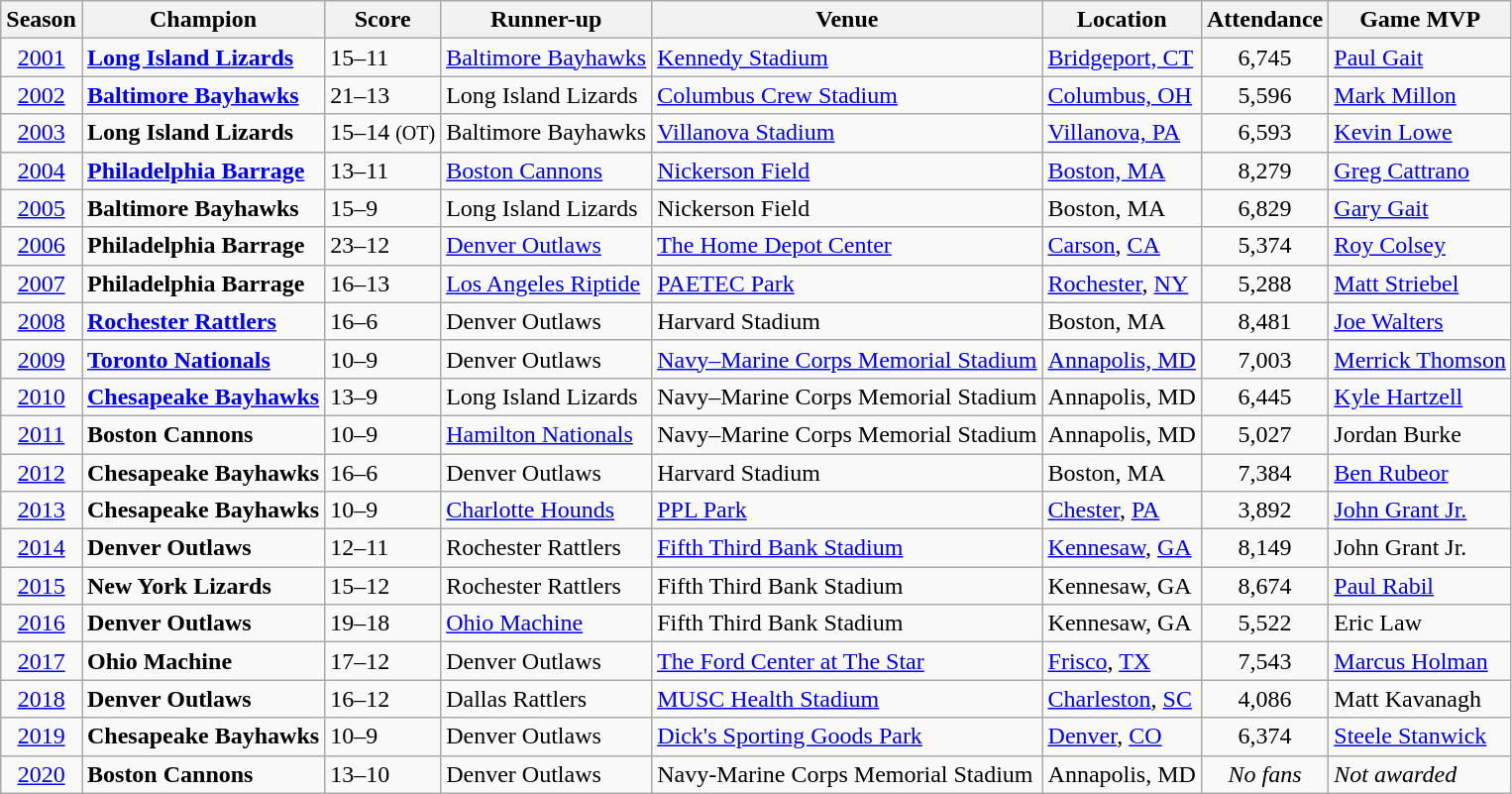<table class="wikitable">
<tr>
<th>Season</th>
<th>Champion</th>
<th>Score</th>
<th>Runner-up</th>
<th>Venue</th>
<th>Location</th>
<th>Attendance</th>
<th>Game MVP</th>
</tr>
<tr>
<td style="text-align:center;"><a href='#'>2001</a></td>
<td><a href='#'><strong>Long Island Lizards</strong></a></td>
<td>15–11</td>
<td><a href='#'>Baltimore Bayhawks</a></td>
<td><a href='#'>Kennedy Stadium</a></td>
<td><a href='#'>Bridgeport, CT</a></td>
<td align=center>6,745</td>
<td><a href='#'>Paul Gait</a></td>
</tr>
<tr>
<td style="text-align:center;"><a href='#'>2002</a></td>
<td><a href='#'><strong>Baltimore Bayhawks</strong></a></td>
<td>21–13</td>
<td>Long Island Lizards</td>
<td><a href='#'>Columbus Crew Stadium</a></td>
<td><a href='#'>Columbus, OH</a></td>
<td style="text-align:center;">5,596</td>
<td><a href='#'>Mark Millon</a></td>
</tr>
<tr>
<td style="text-align:center;"><a href='#'>2003</a></td>
<td><strong>Long Island Lizards</strong></td>
<td>15–14 <small>(OT)</small></td>
<td>Baltimore Bayhawks</td>
<td><a href='#'>Villanova Stadium</a></td>
<td><a href='#'>Villanova, PA</a></td>
<td style="text-align:center;">6,593</td>
<td><a href='#'>Kevin Lowe</a></td>
</tr>
<tr>
<td style="text-align:center;"><a href='#'>2004</a></td>
<td><strong><a href='#'>Philadelphia Barrage</a></strong></td>
<td>13–11</td>
<td><a href='#'>Boston Cannons</a></td>
<td><a href='#'>Nickerson Field</a></td>
<td><a href='#'>Boston, MA</a></td>
<td style="text-align:center;">8,279</td>
<td><a href='#'>Greg Cattrano</a></td>
</tr>
<tr>
<td style="text-align:center;"><a href='#'>2005</a></td>
<td><strong>Baltimore Bayhawks</strong></td>
<td>15–9</td>
<td>Long Island Lizards</td>
<td>Nickerson Field</td>
<td>Boston, MA</td>
<td style="text-align:center;">6,829</td>
<td><a href='#'>Gary Gait</a></td>
</tr>
<tr>
<td style="text-align:center;"><a href='#'>2006</a></td>
<td><strong>Philadelphia Barrage</strong></td>
<td>23–12</td>
<td><a href='#'>Denver Outlaws</a></td>
<td><a href='#'>The Home Depot Center</a></td>
<td><a href='#'>Carson</a>, <a href='#'>CA</a></td>
<td style="text-align:center;">5,374</td>
<td><a href='#'>Roy Colsey</a></td>
</tr>
<tr>
<td style="text-align:center;"><a href='#'>2007</a></td>
<td><strong>Philadelphia Barrage</strong></td>
<td>16–13</td>
<td><a href='#'>Los Angeles Riptide</a></td>
<td><a href='#'>PAETEC Park</a></td>
<td><a href='#'>Rochester</a>, <a href='#'>NY</a></td>
<td style="text-align:center;">5,288</td>
<td><a href='#'>Matt Striebel</a></td>
</tr>
<tr>
<td style="text-align:center;"><a href='#'>2008</a></td>
<td><strong><a href='#'>Rochester Rattlers</a></strong></td>
<td>16–6</td>
<td>Denver Outlaws</td>
<td>Harvard Stadium</td>
<td>Boston, MA</td>
<td style="text-align:center;">8,481</td>
<td><a href='#'>Joe Walters</a></td>
</tr>
<tr>
<td style="text-align:center;"><a href='#'>2009</a></td>
<td><a href='#'><strong>Toronto Nationals</strong></a></td>
<td>10–9</td>
<td>Denver Outlaws</td>
<td><a href='#'>Navy–Marine Corps Memorial Stadium</a></td>
<td><a href='#'>Annapolis, MD</a></td>
<td style="text-align:center;">7,003</td>
<td><a href='#'>Merrick Thomson</a></td>
</tr>
<tr>
<td style="text-align:center;"><a href='#'>2010</a></td>
<td><strong><a href='#'>Chesapeake Bayhawks</a></strong></td>
<td>13–9</td>
<td>Long Island Lizards</td>
<td>Navy–Marine Corps Memorial Stadium</td>
<td>Annapolis, MD</td>
<td style="text-align:center;">6,445</td>
<td><a href='#'>Kyle Hartzell</a></td>
</tr>
<tr>
<td style="text-align:center;"><a href='#'>2011</a></td>
<td><strong>Boston Cannons</strong></td>
<td>10–9</td>
<td><a href='#'>Hamilton Nationals</a></td>
<td>Navy–Marine Corps Memorial Stadium</td>
<td>Annapolis, MD</td>
<td style="text-align:center;">5,027</td>
<td>Jordan Burke</td>
</tr>
<tr>
<td style="text-align:center;"><a href='#'>2012</a></td>
<td><strong>Chesapeake Bayhawks</strong></td>
<td>16–6</td>
<td>Denver Outlaws</td>
<td>Harvard Stadium</td>
<td>Boston, MA</td>
<td style="text-align:center;">7,384</td>
<td><a href='#'>Ben Rubeor</a></td>
</tr>
<tr>
<td style="text-align:center;"><a href='#'>2013</a></td>
<td><strong>Chesapeake Bayhawks</strong></td>
<td>10–9</td>
<td><a href='#'>Charlotte Hounds</a></td>
<td><a href='#'>PPL Park</a></td>
<td><a href='#'>Chester</a>, <a href='#'>PA</a></td>
<td style="text-align:center;">3,892</td>
<td><a href='#'>John Grant Jr.</a></td>
</tr>
<tr>
<td style="text-align:center;"><a href='#'>2014</a></td>
<td><strong>Denver Outlaws</strong></td>
<td>12–11</td>
<td>Rochester Rattlers</td>
<td><a href='#'>Fifth Third Bank Stadium</a></td>
<td><a href='#'>Kennesaw</a>, <a href='#'>GA</a></td>
<td style="text-align:center;">8,149</td>
<td>John Grant Jr.</td>
</tr>
<tr>
<td style="text-align:center;"><a href='#'>2015</a></td>
<td><strong>New York Lizards</strong></td>
<td>15–12</td>
<td>Rochester Rattlers</td>
<td>Fifth Third Bank Stadium</td>
<td>Kennesaw, GA</td>
<td style="text-align:center;">8,674</td>
<td><a href='#'>Paul Rabil</a></td>
</tr>
<tr>
<td style="text-align:center;"><a href='#'>2016</a></td>
<td><strong>Denver Outlaws</strong></td>
<td>19–18</td>
<td><a href='#'>Ohio Machine</a></td>
<td>Fifth Third Bank Stadium</td>
<td>Kennesaw, GA</td>
<td style="text-align:center;">5,522</td>
<td>Eric Law</td>
</tr>
<tr>
<td style="text-align:center;"><a href='#'>2017</a></td>
<td><strong>Ohio Machine</strong></td>
<td>17–12</td>
<td>Denver Outlaws</td>
<td><a href='#'>The Ford Center at The Star</a></td>
<td><a href='#'>Frisco</a>, <a href='#'>TX</a></td>
<td style="text-align:center;">7,543</td>
<td><a href='#'>Marcus Holman</a></td>
</tr>
<tr>
<td style="text-align:center;"><a href='#'>2018</a></td>
<td><strong>Denver Outlaws</strong></td>
<td>16–12</td>
<td>Dallas Rattlers</td>
<td><a href='#'>MUSC Health Stadium</a></td>
<td><a href='#'>Charleston</a>, <a href='#'>SC</a></td>
<td style="text-align:center;">4,086</td>
<td>Matt Kavanagh</td>
</tr>
<tr>
<td style="text-align:center;"><a href='#'>2019</a></td>
<td><strong>Chesapeake Bayhawks</strong></td>
<td>10–9</td>
<td>Denver Outlaws</td>
<td><a href='#'>Dick's Sporting Goods Park</a></td>
<td><a href='#'>Denver</a>, <a href='#'>CO</a></td>
<td style="text-align:center;">6,374</td>
<td><a href='#'>Steele Stanwick</a></td>
</tr>
<tr>
<td style="text-align:center;"><a href='#'>2020</a></td>
<td><strong>Boston Cannons</strong></td>
<td>13–10</td>
<td>Denver Outlaws</td>
<td>Navy-Marine Corps Memorial Stadium</td>
<td>Annapolis, MD</td>
<td style="text-align:center;"><em>No fans</em></td>
<td><em>Not awarded</em></td>
</tr>
</table>
